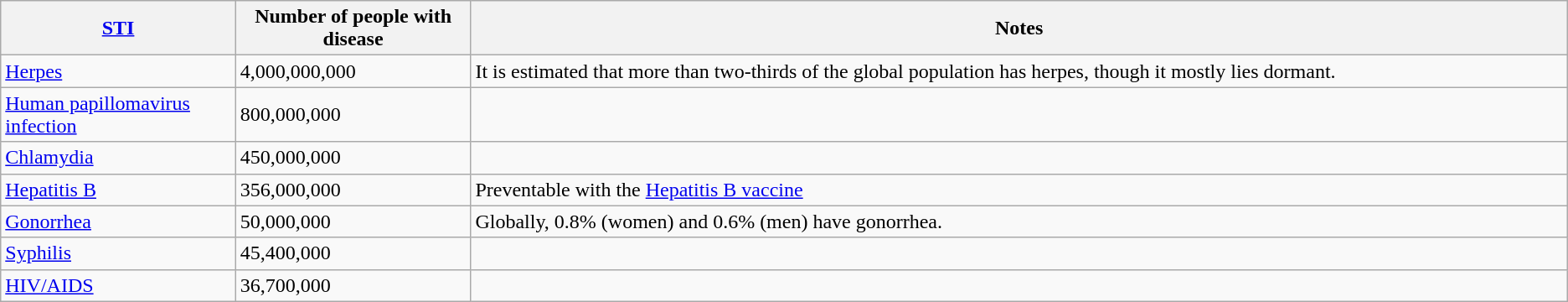<table class="wikitable sortable">
<tr>
<th width="15%"><a href='#'>STI</a></th>
<th data-sort-type="number"  width="15%">Number of people with disease</th>
<th class="unsortable">Notes</th>
</tr>
<tr>
<td><a href='#'>Herpes</a></td>
<td>4,000,000,000</td>
<td>It is estimated that more than two-thirds of the global population has herpes, though it mostly lies dormant.</td>
</tr>
<tr>
<td><a href='#'>Human papillomavirus infection</a></td>
<td>800,000,000</td>
<td></td>
</tr>
<tr>
<td><a href='#'>Chlamydia</a></td>
<td>450,000,000</td>
<td></td>
</tr>
<tr>
<td><a href='#'>Hepatitis B</a></td>
<td>356,000,000</td>
<td>Preventable with the <a href='#'>Hepatitis B vaccine</a></td>
</tr>
<tr>
<td><a href='#'>Gonorrhea</a></td>
<td>50,000,000</td>
<td>Globally, 0.8% (women) and 0.6% (men) have gonorrhea.</td>
</tr>
<tr>
<td><a href='#'>Syphilis</a></td>
<td>45,400,000</td>
<td></td>
</tr>
<tr>
<td><a href='#'>HIV/AIDS</a></td>
<td>36,700,000</td>
<td></td>
</tr>
</table>
